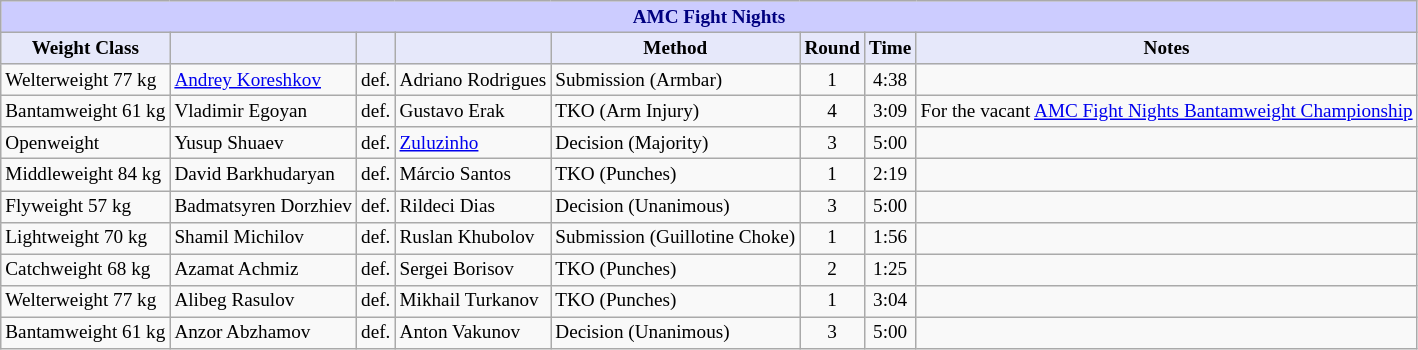<table class="wikitable" style="font-size: 80%;">
<tr>
<th colspan="8" style="background-color: #ccf; color: #000080; text-align: center;"><strong>AMC Fight Nights</strong></th>
</tr>
<tr>
<th colspan="1" style="background-color: #E6E8FA; color: #000000; text-align: center;">Weight Class</th>
<th colspan="1" style="background-color: #E6E8FA; color: #000000; text-align: center;"></th>
<th colspan="1" style="background-color: #E6E8FA; color: #000000; text-align: center;"></th>
<th colspan="1" style="background-color: #E6E8FA; color: #000000; text-align: center;"></th>
<th colspan="1" style="background-color: #E6E8FA; color: #000000; text-align: center;">Method</th>
<th colspan="1" style="background-color: #E6E8FA; color: #000000; text-align: center;">Round</th>
<th colspan="1" style="background-color: #E6E8FA; color: #000000; text-align: center;">Time</th>
<th colspan="1" style="background-color: #E6E8FA; color: #000000; text-align: center;">Notes</th>
</tr>
<tr>
<td>Welterweight 77 kg</td>
<td> <a href='#'>Andrey Koreshkov</a></td>
<td align=center>def.</td>
<td> Adriano Rodrigues</td>
<td>Submission (Armbar)</td>
<td align=center>1</td>
<td align=center>4:38</td>
<td></td>
</tr>
<tr>
<td>Bantamweight 61 kg</td>
<td> Vladimir Egoyan</td>
<td align=center>def.</td>
<td> Gustavo Erak</td>
<td>TKO (Arm Injury)</td>
<td align=center>4</td>
<td align=center>3:09</td>
<td>For the vacant <a href='#'>AMC Fight Nights Bantamweight Championship</a></td>
</tr>
<tr>
<td>Openweight</td>
<td> Yusup Shuaev</td>
<td align=center>def.</td>
<td> <a href='#'>Zuluzinho</a></td>
<td>Decision (Majority)</td>
<td align=center>3</td>
<td align=center>5:00</td>
<td></td>
</tr>
<tr>
<td>Middleweight 84 kg</td>
<td> David Barkhudaryan</td>
<td align=center>def.</td>
<td> Márcio Santos</td>
<td>TKO (Punches)</td>
<td align=center>1</td>
<td align=center>2:19</td>
<td></td>
</tr>
<tr>
<td>Flyweight 57 kg</td>
<td> Badmatsyren Dorzhiev</td>
<td align=center>def.</td>
<td> Rildeci Dias</td>
<td>Decision (Unanimous)</td>
<td align=center>3</td>
<td align=center>5:00</td>
<td></td>
</tr>
<tr>
<td>Lightweight 70 kg</td>
<td> Shamil Michilov</td>
<td align=center>def.</td>
<td> Ruslan Khubolov</td>
<td>Submission (Guillotine Choke)</td>
<td align=center>1</td>
<td align=center>1:56</td>
<td></td>
</tr>
<tr>
<td>Catchweight 68 kg</td>
<td> Azamat Achmiz</td>
<td align=center>def.</td>
<td> Sergei Borisov</td>
<td>TKO (Punches)</td>
<td align=center>2</td>
<td align=center>1:25</td>
<td></td>
</tr>
<tr>
<td>Welterweight 77 kg</td>
<td> Alibeg Rasulov</td>
<td align=center>def.</td>
<td> Mikhail Turkanov</td>
<td>TKO (Punches)</td>
<td align=center>1</td>
<td align=center>3:04</td>
<td></td>
</tr>
<tr>
<td>Bantamweight 61 kg</td>
<td> Anzor Abzhamov</td>
<td align=center>def.</td>
<td> Anton Vakunov</td>
<td>Decision (Unanimous)</td>
<td align=center>3</td>
<td align=center>5:00</td>
<td></td>
</tr>
</table>
